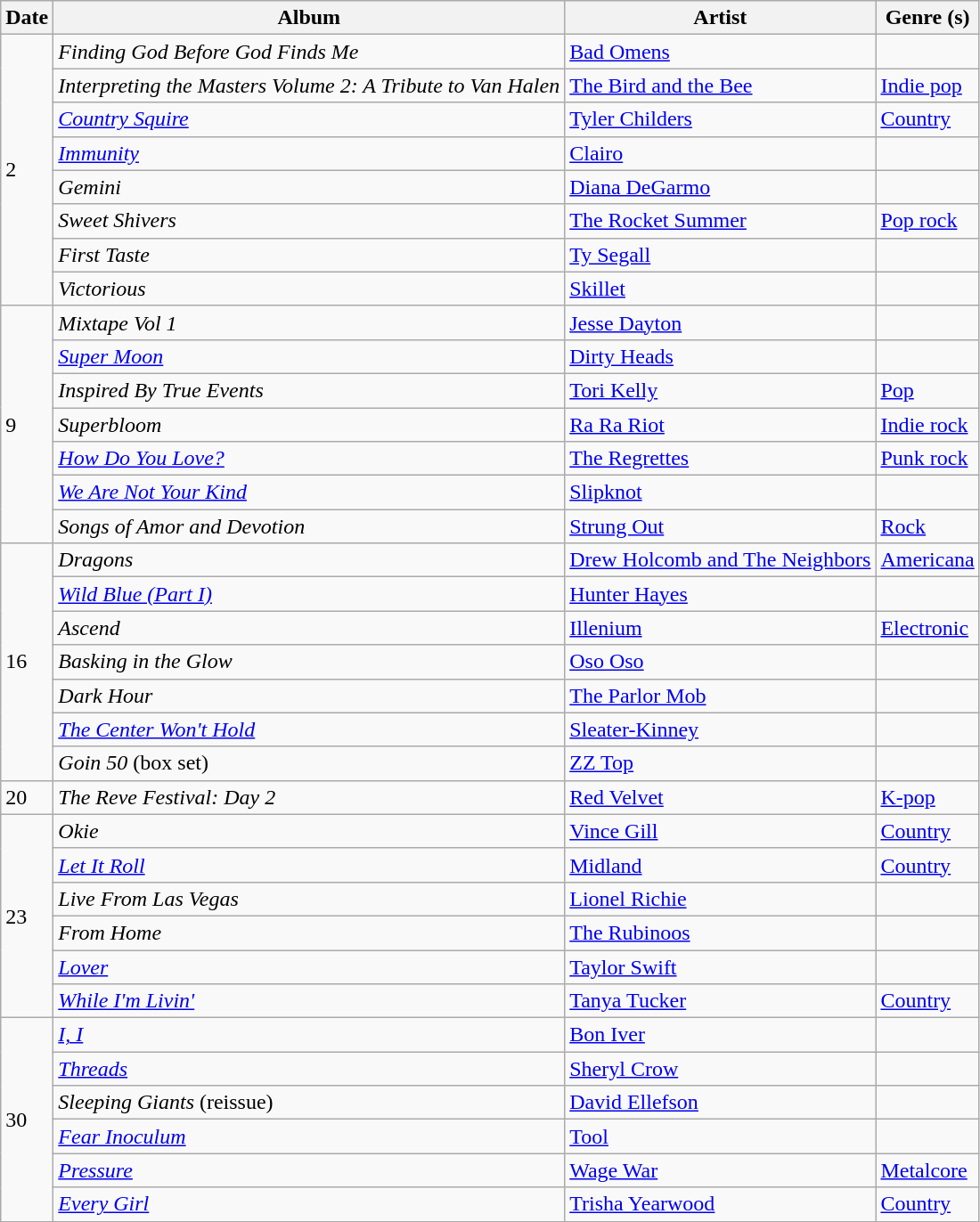<table class="wikitable">
<tr>
<th>Date</th>
<th>Album</th>
<th>Artist</th>
<th>Genre (s)</th>
</tr>
<tr>
<td rowspan="8">2</td>
<td><em>Finding God Before God Finds Me</em></td>
<td><a href='#'>Bad Omens</a></td>
<td></td>
</tr>
<tr>
<td><em>Interpreting the Masters Volume 2: A Tribute to Van Halen</em></td>
<td><a href='#'>The Bird and the Bee</a></td>
<td><a href='#'>Indie pop</a></td>
</tr>
<tr>
<td><em><a href='#'>Country Squire</a></em></td>
<td><a href='#'>Tyler Childers</a></td>
<td><a href='#'>Country</a></td>
</tr>
<tr>
<td><em><a href='#'>Immunity</a></em></td>
<td><a href='#'>Clairo</a></td>
<td></td>
</tr>
<tr>
<td><em>Gemini</em> </td>
<td><a href='#'>Diana DeGarmo</a></td>
<td></td>
</tr>
<tr>
<td><em>Sweet Shivers</em></td>
<td><a href='#'>The Rocket Summer</a></td>
<td><a href='#'>Pop rock</a></td>
</tr>
<tr>
<td><em>First Taste</em></td>
<td><a href='#'>Ty Segall</a></td>
<td></td>
</tr>
<tr>
<td><em>Victorious</em></td>
<td><a href='#'>Skillet</a></td>
<td></td>
</tr>
<tr>
<td rowspan="7">9</td>
<td><em>Mixtape Vol 1</em></td>
<td><a href='#'>Jesse Dayton</a></td>
<td></td>
</tr>
<tr>
<td><em><a href='#'>Super Moon</a></em></td>
<td><a href='#'>Dirty Heads</a></td>
<td></td>
</tr>
<tr>
<td><em>Inspired By True Events</em></td>
<td><a href='#'>Tori Kelly</a></td>
<td><a href='#'>Pop</a></td>
</tr>
<tr>
<td><em>Superbloom</em></td>
<td><a href='#'>Ra Ra Riot</a></td>
<td><a href='#'>Indie rock</a></td>
</tr>
<tr>
<td><em><a href='#'>How Do You Love?</a></em></td>
<td><a href='#'>The Regrettes</a></td>
<td><a href='#'>Punk rock</a></td>
</tr>
<tr>
<td><em><a href='#'>We Are Not Your Kind</a></em></td>
<td><a href='#'>Slipknot</a></td>
<td></td>
</tr>
<tr>
<td><em>Songs of Amor and Devotion</em></td>
<td><a href='#'>Strung Out</a></td>
<td><a href='#'>Rock</a></td>
</tr>
<tr>
<td rowspan="7">16</td>
<td><em>Dragons</em></td>
<td><a href='#'>Drew Holcomb and The Neighbors</a></td>
<td><a href='#'>Americana</a></td>
</tr>
<tr>
<td><em><a href='#'>Wild Blue (Part I)</a></em></td>
<td><a href='#'>Hunter Hayes</a></td>
<td></td>
</tr>
<tr>
<td><em>Ascend</em></td>
<td><a href='#'>Illenium</a></td>
<td><a href='#'>Electronic</a></td>
</tr>
<tr>
<td><em>Basking in the Glow</em></td>
<td><a href='#'>Oso Oso</a></td>
<td></td>
</tr>
<tr>
<td><em>Dark Hour</em></td>
<td><a href='#'>The Parlor Mob</a></td>
<td></td>
</tr>
<tr>
<td><em><a href='#'>The Center Won't Hold</a></em></td>
<td><a href='#'>Sleater-Kinney</a></td>
<td></td>
</tr>
<tr>
<td><em>Goin 50</em> (box set)</td>
<td><a href='#'>ZZ Top</a></td>
<td></td>
</tr>
<tr>
<td rowspan="1">20</td>
<td><em>The Reve Festival: Day 2</em></td>
<td><a href='#'>Red Velvet</a></td>
<td><a href='#'>K-pop</a></td>
</tr>
<tr>
<td rowspan="6">23</td>
<td><em>Okie</em></td>
<td><a href='#'>Vince Gill</a></td>
<td><a href='#'>Country</a></td>
</tr>
<tr>
<td><em><a href='#'>Let It Roll</a></em></td>
<td><a href='#'>Midland</a></td>
<td><a href='#'>Country</a></td>
</tr>
<tr>
<td><em>Live From Las Vegas</em></td>
<td><a href='#'>Lionel Richie</a></td>
<td></td>
</tr>
<tr>
<td><em>From Home</em></td>
<td><a href='#'>The Rubinoos</a></td>
<td></td>
</tr>
<tr>
<td><em><a href='#'>Lover</a></em></td>
<td><a href='#'>Taylor Swift</a></td>
<td></td>
</tr>
<tr>
<td><em><a href='#'>While I'm Livin'</a></em></td>
<td><a href='#'>Tanya Tucker</a></td>
<td><a href='#'>Country</a></td>
</tr>
<tr>
<td rowspan="6">30</td>
<td><em><a href='#'>I, I</a></em></td>
<td><a href='#'>Bon Iver</a></td>
<td></td>
</tr>
<tr>
<td><em><a href='#'>Threads</a></em></td>
<td><a href='#'>Sheryl Crow</a></td>
<td></td>
</tr>
<tr>
<td><em>Sleeping Giants</em> (reissue)</td>
<td><a href='#'>David Ellefson</a></td>
<td></td>
</tr>
<tr>
<td><em><a href='#'>Fear Inoculum</a></em></td>
<td><a href='#'>Tool</a></td>
<td></td>
</tr>
<tr>
<td><em><a href='#'>Pressure</a></em></td>
<td><a href='#'>Wage War</a></td>
<td><a href='#'>Metalcore</a></td>
</tr>
<tr>
<td><em><a href='#'>Every Girl</a></em></td>
<td><a href='#'>Trisha Yearwood</a></td>
<td><a href='#'>Country</a></td>
</tr>
</table>
